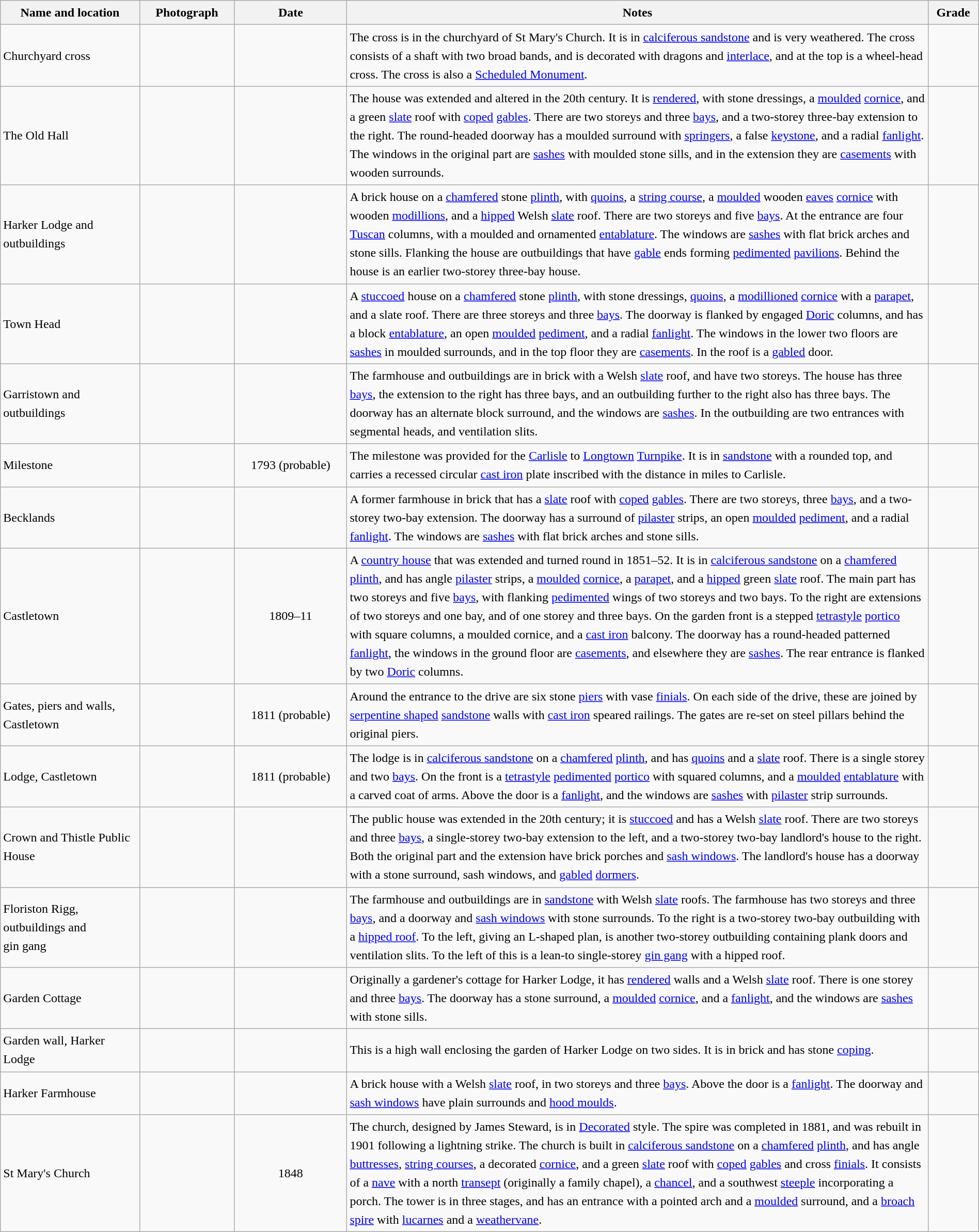<table class="wikitable sortable plainrowheaders" style="width:100%; border:0; text-align:left; line-height:150%;">
<tr>
<th scope="col"  style="width:150px">Name and location</th>
<th scope="col"  style="width:100px" class="unsortable">Photograph</th>
<th scope="col"  style="width:120px">Date</th>
<th scope="col"  style="width:650px" class="unsortable">Notes</th>
<th scope="col"  style="width:50px">Grade</th>
</tr>
<tr>
<td>Churchyard cross<br><small></small></td>
<td></td>
<td align="center"></td>
<td>The cross is in the churchyard of St Mary's Church.  It is in <a href='#'>calciferous sandstone</a> and is very weathered.  The cross consists of a shaft with two broad bands, and is decorated with dragons and <a href='#'>interlace</a>, and at the top is a wheel-head cross.  The cross is also a <a href='#'>Scheduled Monument</a>.</td>
<td align="center" ></td>
</tr>
<tr>
<td>The Old Hall<br><small></small></td>
<td></td>
<td align="center"></td>
<td>The house was extended and altered in the 20th century.  It is <a href='#'>rendered</a>, with stone dressings, a <a href='#'>moulded</a> <a href='#'>cornice</a>, and a green <a href='#'>slate</a> roof with <a href='#'>coped</a> <a href='#'>gables</a>.  There are two storeys and three <a href='#'>bays</a>, and a two-storey three-bay extension to the right.  The round-headed doorway has a moulded surround with <a href='#'>springers</a>, a false <a href='#'>keystone</a>, and a radial <a href='#'>fanlight</a>.  The windows in the original part are <a href='#'>sashes</a> with moulded stone sills, and in the extension they are <a href='#'>casements</a> with wooden surrounds.</td>
<td align="center" ></td>
</tr>
<tr>
<td>Harker Lodge and outbuildings<br><small></small></td>
<td></td>
<td align="center"></td>
<td>A brick house on a <a href='#'>chamfered</a> stone <a href='#'>plinth</a>, with <a href='#'>quoins</a>, a <a href='#'>string course</a>, a <a href='#'>moulded</a> wooden <a href='#'>eaves</a> <a href='#'>cornice</a> with wooden <a href='#'>modillions</a>, and a <a href='#'>hipped</a> Welsh <a href='#'>slate</a> roof.  There are two storeys and five <a href='#'>bays</a>.  At the entrance are four <a href='#'>Tuscan</a> columns, with a moulded and ornamented <a href='#'>entablature</a>.  The windows are <a href='#'>sashes</a> with flat brick arches and stone sills.  Flanking the house are outbuildings that have <a href='#'>gable</a> ends forming <a href='#'>pedimented</a> <a href='#'>pavilions</a>.  Behind the house is an earlier two-storey three-bay house.</td>
<td align="center" ></td>
</tr>
<tr>
<td>Town Head<br><small></small></td>
<td></td>
<td align="center"></td>
<td>A <a href='#'>stuccoed</a> house on a <a href='#'>chamfered</a> stone <a href='#'>plinth</a>, with stone dressings, <a href='#'>quoins</a>, a <a href='#'>modillioned</a> <a href='#'>cornice</a> with a <a href='#'>parapet</a>, and a slate roof.  There are three storeys and three <a href='#'>bays</a>.  The doorway is flanked by engaged <a href='#'>Doric</a> columns, and has a block <a href='#'>entablature</a>, an open <a href='#'>moulded</a> <a href='#'>pediment</a>, and a radial <a href='#'>fanlight</a>.  The windows in the lower two floors are <a href='#'>sashes</a> in moulded surrounds, and in the top floor they are <a href='#'>casements</a>.  In the roof is a <a href='#'>gabled</a> door.</td>
<td align="center" ></td>
</tr>
<tr>
<td>Garristown and outbuildings<br><small></small></td>
<td></td>
<td align="center"></td>
<td>The farmhouse and outbuildings are in brick with a Welsh <a href='#'>slate</a> roof, and have two storeys.  The house has three <a href='#'>bays</a>, the extension to the right has three bays, and an outbuilding further to the right also has three bays.  The doorway has an alternate block surround, and the windows are <a href='#'>sashes</a>.  In the outbuilding are two entrances with segmental heads, and ventilation slits.</td>
<td align="center" ></td>
</tr>
<tr>
<td>Milestone<br><small></small></td>
<td></td>
<td align="center">1793 (probable)</td>
<td>The milestone was provided for the <a href='#'>Carlisle</a> to <a href='#'>Longtown</a> <a href='#'>Turnpike</a>.  It is in <a href='#'>sandstone</a> with a rounded top, and carries a recessed circular <a href='#'>cast iron</a> plate inscribed with the distance in miles to Carlisle.</td>
<td align="center" ></td>
</tr>
<tr>
<td>Becklands<br><small></small></td>
<td></td>
<td align="center"></td>
<td>A former farmhouse in brick that has a <a href='#'>slate</a> roof with <a href='#'>coped</a> <a href='#'>gables</a>.  There are two storeys, three <a href='#'>bays</a>, and a two-storey two-bay extension.  The doorway has a surround of <a href='#'>pilaster</a> strips, an open <a href='#'>moulded</a> <a href='#'>pediment</a>, and a radial <a href='#'>fanlight</a>.  The windows are <a href='#'>sashes</a> with flat brick arches and stone sills.</td>
<td align="center" ></td>
</tr>
<tr>
<td>Castletown<br><small></small></td>
<td></td>
<td align="center">1809–11</td>
<td>A <a href='#'>country house</a> that was extended and turned round in 1851–52.  It is in <a href='#'>calciferous sandstone</a> on a <a href='#'>chamfered</a> <a href='#'>plinth</a>, and has angle <a href='#'>pilaster</a> strips, a <a href='#'>moulded</a> <a href='#'>cornice</a>, a <a href='#'>parapet</a>, and a <a href='#'>hipped</a> green <a href='#'>slate</a> roof.  The main part has two storeys and five <a href='#'>bays</a>, with flanking <a href='#'>pedimented</a> wings of two storeys and two bays.  To the right are extensions of two storeys and one bay, and of one storey and three bays.  On the garden front is a stepped <a href='#'>tetrastyle</a> <a href='#'>portico</a> with square columns, a moulded cornice, and a <a href='#'>cast iron</a> balcony.  The doorway has a round-headed patterned <a href='#'>fanlight</a>, the windows in the ground floor are <a href='#'>casements</a>, and elsewhere they are <a href='#'>sashes</a>.  The rear entrance is flanked by two <a href='#'>Doric</a> columns.</td>
<td align="center" ></td>
</tr>
<tr>
<td>Gates, piers and walls, Castletown<br><small></small></td>
<td></td>
<td align="center">1811 (probable)</td>
<td>Around the entrance to the drive are six stone <a href='#'>piers</a> with vase <a href='#'>finials</a>.  On each side of the drive, these are joined by <a href='#'>serpentine shaped</a> <a href='#'>sandstone</a> walls with <a href='#'>cast iron</a> speared railings.  The gates are re-set on steel pillars behind the original piers.</td>
<td align="center" ></td>
</tr>
<tr>
<td>Lodge, Castletown<br><small></small></td>
<td></td>
<td align="center">1811 (probable)</td>
<td>The lodge is in <a href='#'>calciferous sandstone</a> on a <a href='#'>chamfered</a> <a href='#'>plinth</a>, and has <a href='#'>quoins</a> and a <a href='#'>slate</a> roof.  There is a single storey and two <a href='#'>bays</a>.  On the front is a <a href='#'>tetrastyle</a> <a href='#'>pedimented</a> <a href='#'>portico</a> with squared columns, and a <a href='#'>moulded</a> <a href='#'>entablature</a> with a carved coat of arms.  Above the door is a <a href='#'>fanlight</a>, and the windows are <a href='#'>sashes</a> with <a href='#'>pilaster</a> strip surrounds.</td>
<td align="center" ></td>
</tr>
<tr>
<td>Crown and Thistle Public House<br><small></small></td>
<td></td>
<td align="center"></td>
<td>The public house was extended in the 20th century; it is <a href='#'>stuccoed</a> and has a Welsh <a href='#'>slate</a> roof.  There are two storeys and three <a href='#'>bays</a>, a single-storey two-bay extension to the left, and a two-storey two-bay landlord's house to the right.  Both the original part and the extension have brick porches and <a href='#'>sash windows</a>.  The landlord's house has a doorway with a stone surround, sash windows, and <a href='#'>gabled</a> <a href='#'>dormers</a>.</td>
<td align="center" ></td>
</tr>
<tr>
<td>Floriston Rigg, outbuildings and<br>gin gang<br><small></small></td>
<td></td>
<td align="center"></td>
<td>The farmhouse and outbuildings are in <a href='#'>sandstone</a> with Welsh <a href='#'>slate</a> roofs.  The farmhouse has two storeys and three <a href='#'>bays</a>, and a doorway and <a href='#'>sash windows</a> with stone surrounds.  To the right is a two-storey two-bay outbuilding with a <a href='#'>hipped roof</a>.  To the left, giving an L-shaped plan, is another two-storey outbuilding containing plank doors and ventilation slits.  To the left of this is a lean-to single-storey <a href='#'>gin gang</a> with a hipped roof.</td>
<td align="center" ></td>
</tr>
<tr>
<td>Garden Cottage<br><small></small></td>
<td></td>
<td align="center"></td>
<td>Originally a gardener's cottage for Harker Lodge, it has <a href='#'>rendered</a> walls and a Welsh <a href='#'>slate</a> roof.  There is one storey and three <a href='#'>bays</a>.  The doorway has a stone surround, a <a href='#'>moulded</a> <a href='#'>cornice</a>, and a <a href='#'>fanlight</a>, and the windows are <a href='#'>sashes</a> with stone sills.</td>
<td align="center" ></td>
</tr>
<tr>
<td>Garden wall, Harker Lodge<br><small></small></td>
<td></td>
<td align="center"></td>
<td>This is a high wall enclosing the garden of Harker Lodge on two sides.  It is in brick and has stone <a href='#'>coping</a>.</td>
<td align="center" ></td>
</tr>
<tr>
<td>Harker Farmhouse<br><small></small></td>
<td></td>
<td align="center"></td>
<td>A brick house with a Welsh <a href='#'>slate</a> roof, in two storeys and three <a href='#'>bays</a>.  Above the door is a <a href='#'>fanlight</a>.  The doorway and <a href='#'>sash windows</a> have plain surrounds and <a href='#'>hood moulds</a>.</td>
<td align="center" ></td>
</tr>
<tr>
<td>St Mary's Church<br><small></small></td>
<td></td>
<td align="center">1848</td>
<td>The church, designed by James Steward, is in <a href='#'>Decorated</a> style.  The spire was completed in 1881, and was rebuilt in 1901 following a lightning strike.  The church is built in <a href='#'>calciferous sandstone</a> on a <a href='#'>chamfered</a> <a href='#'>plinth</a>, and has angle <a href='#'>buttresses</a>, <a href='#'>string courses</a>, a decorated <a href='#'>cornice</a>, and a green <a href='#'>slate</a> roof with <a href='#'>coped</a> <a href='#'>gables</a> and cross <a href='#'>finials</a>.  It consists of a <a href='#'>nave</a> with a north <a href='#'>transept</a> (originally a family chapel), a <a href='#'>chancel</a>, and a southwest <a href='#'>steeple</a> incorporating a porch.  The tower is in three stages, and has an entrance with a pointed arch and a <a href='#'>moulded</a> surround, and a <a href='#'>broach spire</a> with <a href='#'>lucarnes</a> and a <a href='#'>weathervane</a>.</td>
<td align="center" ></td>
</tr>
<tr>
</tr>
</table>
